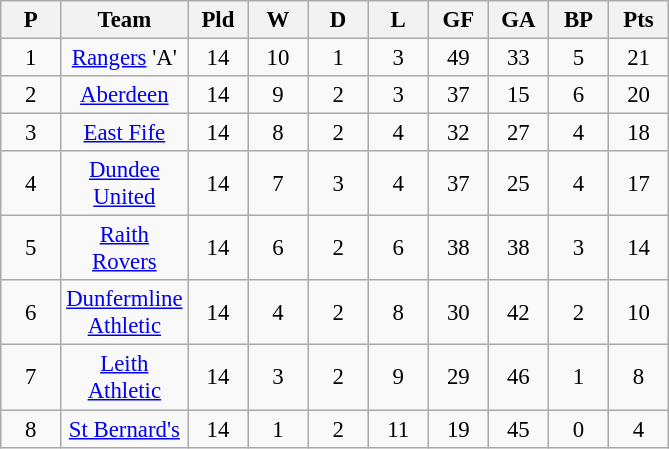<table class="wikitable" style="text-align:center; font-size:95%">
<tr>
<th width=33>P</th>
<th width=33>Team</th>
<th width=33>Pld</th>
<th width=33>W</th>
<th width=33>D</th>
<th width=33>L</th>
<th width=33>GF</th>
<th width=33>GA</th>
<th width=33>BP</th>
<th width=33>Pts</th>
</tr>
<tr>
<td>1</td>
<td><a href='#'>Rangers</a> 'A'</td>
<td>14</td>
<td>10</td>
<td>1</td>
<td>3</td>
<td>49</td>
<td>33</td>
<td>5</td>
<td>21</td>
</tr>
<tr>
<td>2</td>
<td><a href='#'>Aberdeen</a></td>
<td>14</td>
<td>9</td>
<td>2</td>
<td>3</td>
<td>37</td>
<td>15</td>
<td>6</td>
<td>20</td>
</tr>
<tr>
<td>3</td>
<td><a href='#'>East Fife</a></td>
<td>14</td>
<td>8</td>
<td>2</td>
<td>4</td>
<td>32</td>
<td>27</td>
<td>4</td>
<td>18</td>
</tr>
<tr>
<td>4</td>
<td><a href='#'>Dundee United</a></td>
<td>14</td>
<td>7</td>
<td>3</td>
<td>4</td>
<td>37</td>
<td>25</td>
<td>4</td>
<td>17</td>
</tr>
<tr>
<td>5</td>
<td><a href='#'>Raith Rovers</a></td>
<td>14</td>
<td>6</td>
<td>2</td>
<td>6</td>
<td>38</td>
<td>38</td>
<td>3</td>
<td>14</td>
</tr>
<tr>
<td>6</td>
<td><a href='#'>Dunfermline Athletic</a></td>
<td>14</td>
<td>4</td>
<td>2</td>
<td>8</td>
<td>30</td>
<td>42</td>
<td>2</td>
<td>10</td>
</tr>
<tr>
<td>7</td>
<td><a href='#'>Leith Athletic</a></td>
<td>14</td>
<td>3</td>
<td>2</td>
<td>9</td>
<td>29</td>
<td>46</td>
<td>1</td>
<td>8</td>
</tr>
<tr>
<td>8</td>
<td><a href='#'>St Bernard's</a></td>
<td>14</td>
<td>1</td>
<td>2</td>
<td>11</td>
<td>19</td>
<td>45</td>
<td>0</td>
<td>4</td>
</tr>
</table>
